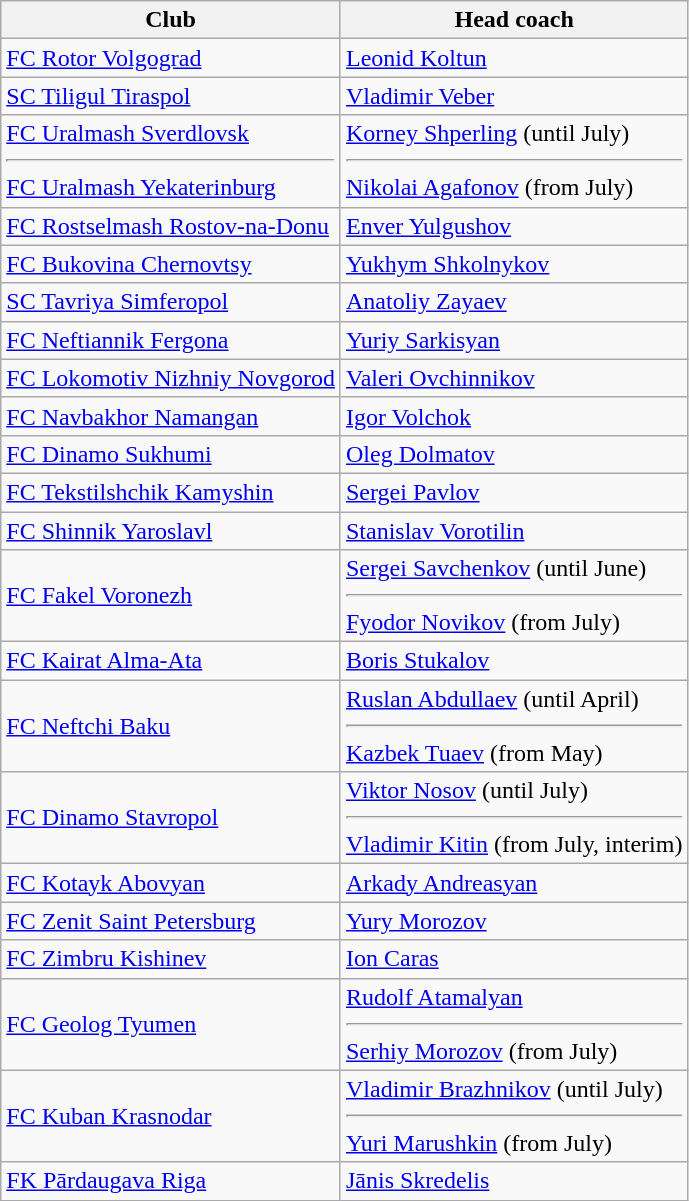<table class="wikitable sortable">
<tr>
<th>Club</th>
<th>Head coach</th>
</tr>
<tr>
<td><a href='#'>FC Rotor Volgograd</a></td>
<td><a href='#'>Leonid Koltun</a></td>
</tr>
<tr>
<td><a href='#'>SC Tiligul Tiraspol</a></td>
<td><a href='#'>Vladimir Veber</a></td>
</tr>
<tr>
<td><a href='#'>FC Uralmash Sverdlovsk</a><hr><a href='#'>FC Uralmash Yekaterinburg</a></td>
<td><a href='#'>Korney Shperling</a> (until July)<hr><a href='#'>Nikolai Agafonov</a> (from July)</td>
</tr>
<tr>
<td><a href='#'>FC Rostselmash Rostov-na-Donu</a></td>
<td><a href='#'>Enver Yulgushov</a></td>
</tr>
<tr>
<td><a href='#'>FC Bukovina Chernovtsy</a></td>
<td><a href='#'>Yukhym Shkolnykov</a></td>
</tr>
<tr>
<td><a href='#'>SC Tavriya Simferopol</a></td>
<td><a href='#'>Anatoliy Zayaev</a></td>
</tr>
<tr>
<td><a href='#'>FC Neftiannik Fergona</a></td>
<td><a href='#'>Yuriy Sarkisyan</a></td>
</tr>
<tr>
<td><a href='#'>FC Lokomotiv Nizhniy Novgorod</a></td>
<td><a href='#'>Valeri Ovchinnikov</a></td>
</tr>
<tr>
<td><a href='#'>FC Navbakhor Namangan</a></td>
<td><a href='#'>Igor Volchok</a></td>
</tr>
<tr>
<td><a href='#'>FC Dinamo Sukhumi</a></td>
<td><a href='#'>Oleg Dolmatov</a></td>
</tr>
<tr>
<td><a href='#'>FC Tekstilshchik Kamyshin</a></td>
<td><a href='#'>Sergei Pavlov</a></td>
</tr>
<tr>
<td><a href='#'>FC Shinnik Yaroslavl</a></td>
<td><a href='#'>Stanislav Vorotilin</a></td>
</tr>
<tr>
<td><a href='#'>FC Fakel Voronezh</a></td>
<td><a href='#'>Sergei Savchenkov</a> (until June)<hr><a href='#'>Fyodor Novikov</a> (from July)</td>
</tr>
<tr>
<td><a href='#'>FC Kairat Alma-Ata</a></td>
<td><a href='#'>Boris Stukalov</a></td>
</tr>
<tr>
<td><a href='#'>FC Neftchi Baku</a></td>
<td><a href='#'>Ruslan Abdullaev</a> (until April)<hr><a href='#'>Kazbek Tuaev</a> (from May)</td>
</tr>
<tr>
<td><a href='#'>FC Dinamo Stavropol</a></td>
<td><a href='#'>Viktor Nosov</a> (until July)<hr><a href='#'>Vladimir Kitin</a> (from July, interim)</td>
</tr>
<tr>
<td><a href='#'>FC Kotayk Abovyan</a></td>
<td><a href='#'>Arkady Andreasyan</a></td>
</tr>
<tr>
<td><a href='#'>FC Zenit Saint Petersburg</a></td>
<td><a href='#'>Yury Morozov</a></td>
</tr>
<tr>
<td><a href='#'>FC Zimbru Kishinev</a></td>
<td><a href='#'>Ion Caras</a></td>
</tr>
<tr>
<td><a href='#'>FC Geolog Tyumen</a></td>
<td><a href='#'>Rudolf Atamalyan</a><hr><a href='#'>Serhiy Morozov</a> (from July)</td>
</tr>
<tr>
<td><a href='#'>FC Kuban Krasnodar</a></td>
<td><a href='#'>Vladimir Brazhnikov</a> (until July)<hr><a href='#'>Yuri Marushkin</a> (from July)</td>
</tr>
<tr>
<td><a href='#'>FK Pārdaugava Riga</a></td>
<td><a href='#'>Jānis Skredelis</a></td>
</tr>
</table>
